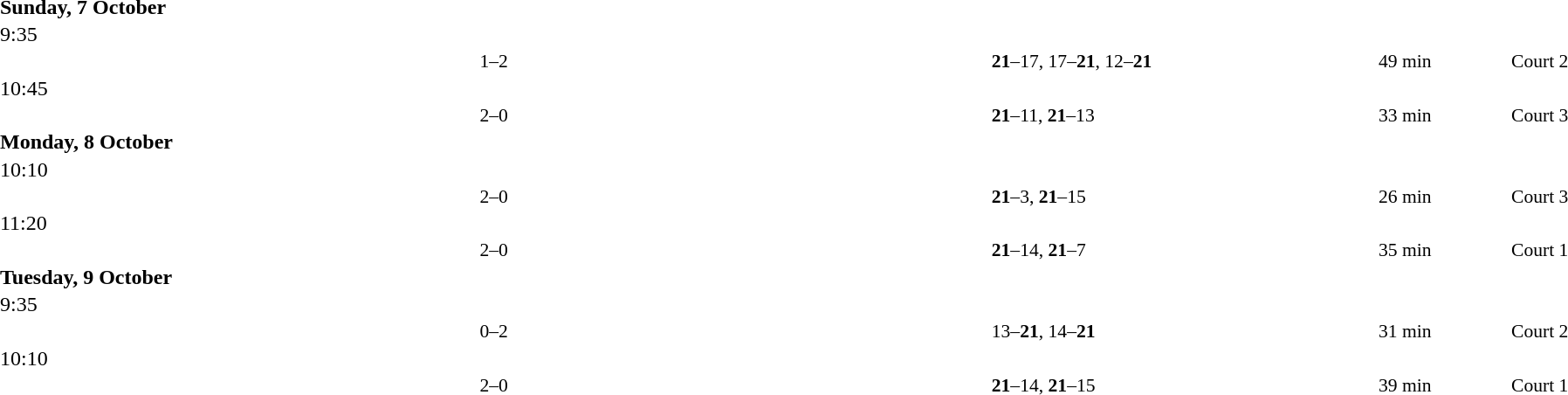<table style="width:100%;" cellspacing="1">
<tr>
<th width=25%></th>
<th width=10%></th>
<th width=25%></th>
</tr>
<tr>
<td><strong>Sunday, 7 October</strong></td>
</tr>
<tr>
<td>9:35</td>
</tr>
<tr style=font-size:90%>
<td align=right></td>
<td align=center>1–2</td>
<td><strong></strong></td>
<td><strong>21</strong>–17, 17–<strong>21</strong>, 12–<strong>21</strong></td>
<td>49 min</td>
<td>Court 2</td>
</tr>
<tr>
<td>10:45</td>
</tr>
<tr style=font-size:90%>
<td align=right><strong></strong></td>
<td align=center>2–0</td>
<td></td>
<td><strong>21</strong>–11, <strong>21</strong>–13</td>
<td>33 min</td>
<td>Court 3</td>
</tr>
<tr>
<td><strong>Monday, 8 October</strong></td>
</tr>
<tr>
<td>10:10</td>
</tr>
<tr style=font-size:90%>
<td align=right><strong></strong></td>
<td align=center>2–0</td>
<td></td>
<td><strong>21</strong>–3, <strong>21</strong>–15</td>
<td>26 min</td>
<td>Court 3</td>
</tr>
<tr>
<td>11:20</td>
</tr>
<tr style=font-size:90%>
<td align=right><strong></strong></td>
<td align=center>2–0</td>
<td></td>
<td><strong>21</strong>–14, <strong>21</strong>–7</td>
<td>35 min</td>
<td>Court 1</td>
</tr>
<tr>
<td><strong>Tuesday, 9 October</strong></td>
</tr>
<tr>
<td>9:35</td>
</tr>
<tr style=font-size:90%>
<td align=right></td>
<td align=center>0–2</td>
<td><strong></strong></td>
<td>13–<strong>21</strong>, 14–<strong>21</strong></td>
<td>31 min</td>
<td>Court 2</td>
</tr>
<tr>
<td>10:10</td>
</tr>
<tr style=font-size:90%>
<td align=right><strong></strong></td>
<td align=center>2–0</td>
<td></td>
<td><strong>21</strong>–14, <strong>21</strong>–15</td>
<td>39 min</td>
<td>Court 1</td>
</tr>
</table>
